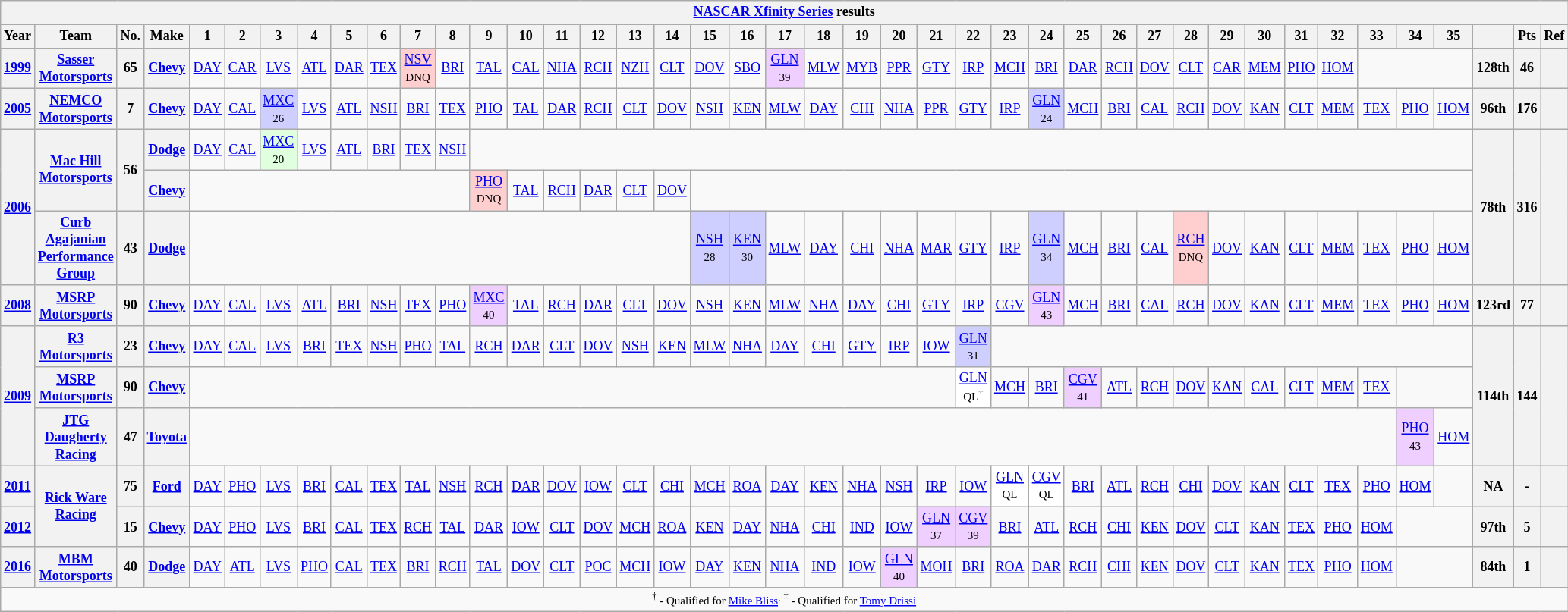<table class="wikitable" style="text-align:center; font-size:75%">
<tr>
<th colspan=42><a href='#'>NASCAR Xfinity Series</a> results</th>
</tr>
<tr>
<th>Year</th>
<th>Team</th>
<th>No.</th>
<th>Make</th>
<th>1</th>
<th>2</th>
<th>3</th>
<th>4</th>
<th>5</th>
<th>6</th>
<th>7</th>
<th>8</th>
<th>9</th>
<th>10</th>
<th>11</th>
<th>12</th>
<th>13</th>
<th>14</th>
<th>15</th>
<th>16</th>
<th>17</th>
<th>18</th>
<th>19</th>
<th>20</th>
<th>21</th>
<th>22</th>
<th>23</th>
<th>24</th>
<th>25</th>
<th>26</th>
<th>27</th>
<th>28</th>
<th>29</th>
<th>30</th>
<th>31</th>
<th>32</th>
<th>33</th>
<th>34</th>
<th>35</th>
<th></th>
<th>Pts</th>
<th>Ref</th>
</tr>
<tr>
<th><a href='#'>1999</a></th>
<th><a href='#'>Sasser Motorsports</a></th>
<th>65</th>
<th><a href='#'>Chevy</a></th>
<td><a href='#'>DAY</a></td>
<td><a href='#'>CAR</a></td>
<td><a href='#'>LVS</a></td>
<td><a href='#'>ATL</a></td>
<td><a href='#'>DAR</a></td>
<td><a href='#'>TEX</a></td>
<td style="background:#FFCFCF;"><a href='#'>NSV</a><br><small>DNQ</small></td>
<td><a href='#'>BRI</a></td>
<td><a href='#'>TAL</a></td>
<td><a href='#'>CAL</a></td>
<td><a href='#'>NHA</a></td>
<td><a href='#'>RCH</a></td>
<td><a href='#'>NZH</a></td>
<td><a href='#'>CLT</a></td>
<td><a href='#'>DOV</a></td>
<td><a href='#'>SBO</a></td>
<td style="background:#EFCFFF;"><a href='#'>GLN</a><br><small>39</small></td>
<td><a href='#'>MLW</a></td>
<td><a href='#'>MYB</a></td>
<td><a href='#'>PPR</a></td>
<td><a href='#'>GTY</a></td>
<td><a href='#'>IRP</a></td>
<td><a href='#'>MCH</a></td>
<td><a href='#'>BRI</a></td>
<td><a href='#'>DAR</a></td>
<td><a href='#'>RCH</a></td>
<td><a href='#'>DOV</a></td>
<td><a href='#'>CLT</a></td>
<td><a href='#'>CAR</a></td>
<td><a href='#'>MEM</a></td>
<td><a href='#'>PHO</a></td>
<td><a href='#'>HOM</a></td>
<td colspan=3></td>
<th>128th</th>
<th>46</th>
<th></th>
</tr>
<tr>
<th><a href='#'>2005</a></th>
<th><a href='#'>NEMCO Motorsports</a></th>
<th>7</th>
<th><a href='#'>Chevy</a></th>
<td><a href='#'>DAY</a></td>
<td><a href='#'>CAL</a></td>
<td style="background:#CFCFFF;"><a href='#'>MXC</a><br><small>26</small></td>
<td><a href='#'>LVS</a></td>
<td><a href='#'>ATL</a></td>
<td><a href='#'>NSH</a></td>
<td><a href='#'>BRI</a></td>
<td><a href='#'>TEX</a></td>
<td><a href='#'>PHO</a></td>
<td><a href='#'>TAL</a></td>
<td><a href='#'>DAR</a></td>
<td><a href='#'>RCH</a></td>
<td><a href='#'>CLT</a></td>
<td><a href='#'>DOV</a></td>
<td><a href='#'>NSH</a></td>
<td><a href='#'>KEN</a></td>
<td><a href='#'>MLW</a></td>
<td><a href='#'>DAY</a></td>
<td><a href='#'>CHI</a></td>
<td><a href='#'>NHA</a></td>
<td><a href='#'>PPR</a></td>
<td><a href='#'>GTY</a></td>
<td><a href='#'>IRP</a></td>
<td style="background:#CFCFFF;"><a href='#'>GLN</a><br><small>24</small></td>
<td><a href='#'>MCH</a></td>
<td><a href='#'>BRI</a></td>
<td><a href='#'>CAL</a></td>
<td><a href='#'>RCH</a></td>
<td><a href='#'>DOV</a></td>
<td><a href='#'>KAN</a></td>
<td><a href='#'>CLT</a></td>
<td><a href='#'>MEM</a></td>
<td><a href='#'>TEX</a></td>
<td><a href='#'>PHO</a></td>
<td><a href='#'>HOM</a></td>
<th>96th</th>
<th>176</th>
<th></th>
</tr>
<tr>
<th rowspan=3><a href='#'>2006</a></th>
<th rowspan=2><a href='#'>Mac Hill Motorsports</a></th>
<th rowspan=2>56</th>
<th><a href='#'>Dodge</a></th>
<td><a href='#'>DAY</a></td>
<td><a href='#'>CAL</a></td>
<td style="background:#DFFFDF;"><a href='#'>MXC</a><br><small>20</small></td>
<td><a href='#'>LVS</a></td>
<td><a href='#'>ATL</a></td>
<td><a href='#'>BRI</a></td>
<td><a href='#'>TEX</a></td>
<td><a href='#'>NSH</a></td>
<td colspan=27></td>
<th rowspan=3>78th</th>
<th rowspan=3>316</th>
<th rowspan=3></th>
</tr>
<tr>
<th><a href='#'>Chevy</a></th>
<td colspan=8></td>
<td style="background:#FFCFCF;"><a href='#'>PHO</a><br><small>DNQ</small></td>
<td><a href='#'>TAL</a></td>
<td><a href='#'>RCH</a></td>
<td><a href='#'>DAR</a></td>
<td><a href='#'>CLT</a></td>
<td><a href='#'>DOV</a></td>
<td colspan=21></td>
</tr>
<tr>
<th><a href='#'>Curb Agajanian Performance Group</a></th>
<th>43</th>
<th><a href='#'>Dodge</a></th>
<td colspan=14></td>
<td style="background:#CFCFFF;"><a href='#'>NSH</a><br><small>28</small></td>
<td style="background:#CFCFFF;"><a href='#'>KEN</a><br><small>30</small></td>
<td><a href='#'>MLW</a></td>
<td><a href='#'>DAY</a></td>
<td><a href='#'>CHI</a></td>
<td><a href='#'>NHA</a></td>
<td><a href='#'>MAR</a></td>
<td><a href='#'>GTY</a></td>
<td><a href='#'>IRP</a></td>
<td style="background:#CFCFFF;"><a href='#'>GLN</a><br><small>34</small></td>
<td><a href='#'>MCH</a></td>
<td><a href='#'>BRI</a></td>
<td><a href='#'>CAL</a></td>
<td style="background:#FFCFCF;"><a href='#'>RCH</a><br><small>DNQ</small></td>
<td><a href='#'>DOV</a></td>
<td><a href='#'>KAN</a></td>
<td><a href='#'>CLT</a></td>
<td><a href='#'>MEM</a></td>
<td><a href='#'>TEX</a></td>
<td><a href='#'>PHO</a></td>
<td><a href='#'>HOM</a></td>
</tr>
<tr>
<th><a href='#'>2008</a></th>
<th><a href='#'>MSRP Motorsports</a></th>
<th>90</th>
<th><a href='#'>Chevy</a></th>
<td><a href='#'>DAY</a></td>
<td><a href='#'>CAL</a></td>
<td><a href='#'>LVS</a></td>
<td><a href='#'>ATL</a></td>
<td><a href='#'>BRI</a></td>
<td><a href='#'>NSH</a></td>
<td><a href='#'>TEX</a></td>
<td><a href='#'>PHO</a></td>
<td style="background:#EFCFFF;"><a href='#'>MXC</a><br><small>40</small></td>
<td><a href='#'>TAL</a></td>
<td><a href='#'>RCH</a></td>
<td><a href='#'>DAR</a></td>
<td><a href='#'>CLT</a></td>
<td><a href='#'>DOV</a></td>
<td><a href='#'>NSH</a></td>
<td><a href='#'>KEN</a></td>
<td><a href='#'>MLW</a></td>
<td><a href='#'>NHA</a></td>
<td><a href='#'>DAY</a></td>
<td><a href='#'>CHI</a></td>
<td><a href='#'>GTY</a></td>
<td><a href='#'>IRP</a></td>
<td><a href='#'>CGV</a></td>
<td style="background:#EFCFFF;"><a href='#'>GLN</a><br><small>43</small></td>
<td><a href='#'>MCH</a></td>
<td><a href='#'>BRI</a></td>
<td><a href='#'>CAL</a></td>
<td><a href='#'>RCH</a></td>
<td><a href='#'>DOV</a></td>
<td><a href='#'>KAN</a></td>
<td><a href='#'>CLT</a></td>
<td><a href='#'>MEM</a></td>
<td><a href='#'>TEX</a></td>
<td><a href='#'>PHO</a></td>
<td><a href='#'>HOM</a></td>
<th>123rd</th>
<th>77</th>
<th></th>
</tr>
<tr>
<th rowspan=3><a href='#'>2009</a></th>
<th><a href='#'>R3 Motorsports</a></th>
<th>23</th>
<th><a href='#'>Chevy</a></th>
<td><a href='#'>DAY</a></td>
<td><a href='#'>CAL</a></td>
<td><a href='#'>LVS</a></td>
<td><a href='#'>BRI</a></td>
<td><a href='#'>TEX</a></td>
<td><a href='#'>NSH</a></td>
<td><a href='#'>PHO</a></td>
<td><a href='#'>TAL</a></td>
<td><a href='#'>RCH</a></td>
<td><a href='#'>DAR</a></td>
<td><a href='#'>CLT</a></td>
<td><a href='#'>DOV</a></td>
<td><a href='#'>NSH</a></td>
<td><a href='#'>KEN</a></td>
<td><a href='#'>MLW</a></td>
<td><a href='#'>NHA</a></td>
<td><a href='#'>DAY</a></td>
<td><a href='#'>CHI</a></td>
<td><a href='#'>GTY</a></td>
<td><a href='#'>IRP</a></td>
<td><a href='#'>IOW</a></td>
<td style="background:#CFCFFF;"><a href='#'>GLN</a><br><small>31</small></td>
<td colspan=13></td>
<th rowspan=3>114th</th>
<th rowspan=3>144</th>
<th rowspan=3></th>
</tr>
<tr>
<th><a href='#'>MSRP Motorsports</a></th>
<th>90</th>
<th><a href='#'>Chevy</a></th>
<td colspan=21></td>
<td style="background:#FFFFFF;"><a href='#'>GLN</a><br><small>QL<sup>†</sup></small></td>
<td><a href='#'>MCH</a></td>
<td><a href='#'>BRI</a></td>
<td style="background:#EFCFFF;"><a href='#'>CGV</a><br><small>41</small></td>
<td><a href='#'>ATL</a></td>
<td><a href='#'>RCH</a></td>
<td><a href='#'>DOV</a></td>
<td><a href='#'>KAN</a></td>
<td><a href='#'>CAL</a></td>
<td><a href='#'>CLT</a></td>
<td><a href='#'>MEM</a></td>
<td><a href='#'>TEX</a></td>
<td colspan=2></td>
</tr>
<tr>
<th><a href='#'>JTG Daugherty Racing</a></th>
<th>47</th>
<th><a href='#'>Toyota</a></th>
<td colspan=33></td>
<td style="background:#EFCFFF;"><a href='#'>PHO</a><br><small>43</small></td>
<td><a href='#'>HOM</a></td>
</tr>
<tr>
<th><a href='#'>2011</a></th>
<th rowspan=2><a href='#'>Rick Ware Racing</a></th>
<th>75</th>
<th><a href='#'>Ford</a></th>
<td><a href='#'>DAY</a></td>
<td><a href='#'>PHO</a></td>
<td><a href='#'>LVS</a></td>
<td><a href='#'>BRI</a></td>
<td><a href='#'>CAL</a></td>
<td><a href='#'>TEX</a></td>
<td><a href='#'>TAL</a></td>
<td><a href='#'>NSH</a></td>
<td><a href='#'>RCH</a></td>
<td><a href='#'>DAR</a></td>
<td><a href='#'>DOV</a></td>
<td><a href='#'>IOW</a></td>
<td><a href='#'>CLT</a></td>
<td><a href='#'>CHI</a></td>
<td><a href='#'>MCH</a></td>
<td><a href='#'>ROA</a></td>
<td><a href='#'>DAY</a></td>
<td><a href='#'>KEN</a></td>
<td><a href='#'>NHA</a></td>
<td><a href='#'>NSH</a></td>
<td><a href='#'>IRP</a></td>
<td><a href='#'>IOW</a></td>
<td style="background:#ffffff;"><a href='#'>GLN</a><br><small>QL</small></td>
<td style="background:#ffffff;"><a href='#'>CGV</a><br><small>QL</small></td>
<td><a href='#'>BRI</a></td>
<td><a href='#'>ATL</a></td>
<td><a href='#'>RCH</a></td>
<td><a href='#'>CHI</a></td>
<td><a href='#'>DOV</a></td>
<td><a href='#'>KAN</a></td>
<td><a href='#'>CLT</a></td>
<td><a href='#'>TEX</a></td>
<td><a href='#'>PHO</a></td>
<td><a href='#'>HOM</a></td>
<td></td>
<th>NA</th>
<th>-</th>
<th></th>
</tr>
<tr>
<th><a href='#'>2012</a></th>
<th>15</th>
<th><a href='#'>Chevy</a></th>
<td><a href='#'>DAY</a></td>
<td><a href='#'>PHO</a></td>
<td><a href='#'>LVS</a></td>
<td><a href='#'>BRI</a></td>
<td><a href='#'>CAL</a></td>
<td><a href='#'>TEX</a></td>
<td><a href='#'>RCH</a></td>
<td><a href='#'>TAL</a></td>
<td><a href='#'>DAR</a></td>
<td><a href='#'>IOW</a></td>
<td><a href='#'>CLT</a></td>
<td><a href='#'>DOV</a></td>
<td><a href='#'>MCH</a></td>
<td><a href='#'>ROA</a></td>
<td><a href='#'>KEN</a></td>
<td><a href='#'>DAY</a></td>
<td><a href='#'>NHA</a></td>
<td><a href='#'>CHI</a></td>
<td><a href='#'>IND</a></td>
<td><a href='#'>IOW</a></td>
<td style="background:#EFCFFF;"><a href='#'>GLN</a><br><small>37</small></td>
<td style="background:#EFCFFF;"><a href='#'>CGV</a><br><small>39</small></td>
<td><a href='#'>BRI</a></td>
<td><a href='#'>ATL</a></td>
<td><a href='#'>RCH</a></td>
<td><a href='#'>CHI</a></td>
<td><a href='#'>KEN</a></td>
<td><a href='#'>DOV</a></td>
<td><a href='#'>CLT</a></td>
<td><a href='#'>KAN</a></td>
<td><a href='#'>TEX</a></td>
<td><a href='#'>PHO</a></td>
<td><a href='#'>HOM</a></td>
<td colspan=2></td>
<th>97th</th>
<th>5</th>
<th></th>
</tr>
<tr>
<th><a href='#'>2016</a></th>
<th><a href='#'>MBM Motorsports</a></th>
<th>40</th>
<th><a href='#'>Dodge</a></th>
<td><a href='#'>DAY</a></td>
<td><a href='#'>ATL</a></td>
<td><a href='#'>LVS</a></td>
<td><a href='#'>PHO</a></td>
<td><a href='#'>CAL</a></td>
<td><a href='#'>TEX</a></td>
<td><a href='#'>BRI</a></td>
<td><a href='#'>RCH</a></td>
<td><a href='#'>TAL</a></td>
<td><a href='#'>DOV</a></td>
<td><a href='#'>CLT</a></td>
<td><a href='#'>POC</a></td>
<td><a href='#'>MCH</a></td>
<td><a href='#'>IOW</a></td>
<td><a href='#'>DAY</a></td>
<td><a href='#'>KEN</a></td>
<td><a href='#'>NHA</a></td>
<td><a href='#'>IND</a></td>
<td><a href='#'>IOW</a></td>
<td style="background:#EFCFFF;"><a href='#'>GLN</a><br><small>40</small></td>
<td><a href='#'>MOH</a></td>
<td><a href='#'>BRI</a></td>
<td><a href='#'>ROA</a></td>
<td><a href='#'>DAR</a></td>
<td><a href='#'>RCH</a></td>
<td><a href='#'>CHI</a></td>
<td><a href='#'>KEN</a></td>
<td><a href='#'>DOV</a></td>
<td><a href='#'>CLT</a></td>
<td><a href='#'>KAN</a></td>
<td><a href='#'>TEX</a></td>
<td><a href='#'>PHO</a></td>
<td><a href='#'>HOM</a></td>
<td colspan=2></td>
<th>84th</th>
<th>1</th>
<th></th>
</tr>
<tr>
<td colspan=43><small><sup>†</sup> - Qualified for <a href='#'>Mike Bliss</a>· <sup>‡</sup> - Qualified for <a href='#'>Tomy Drissi</a></small></td>
</tr>
</table>
